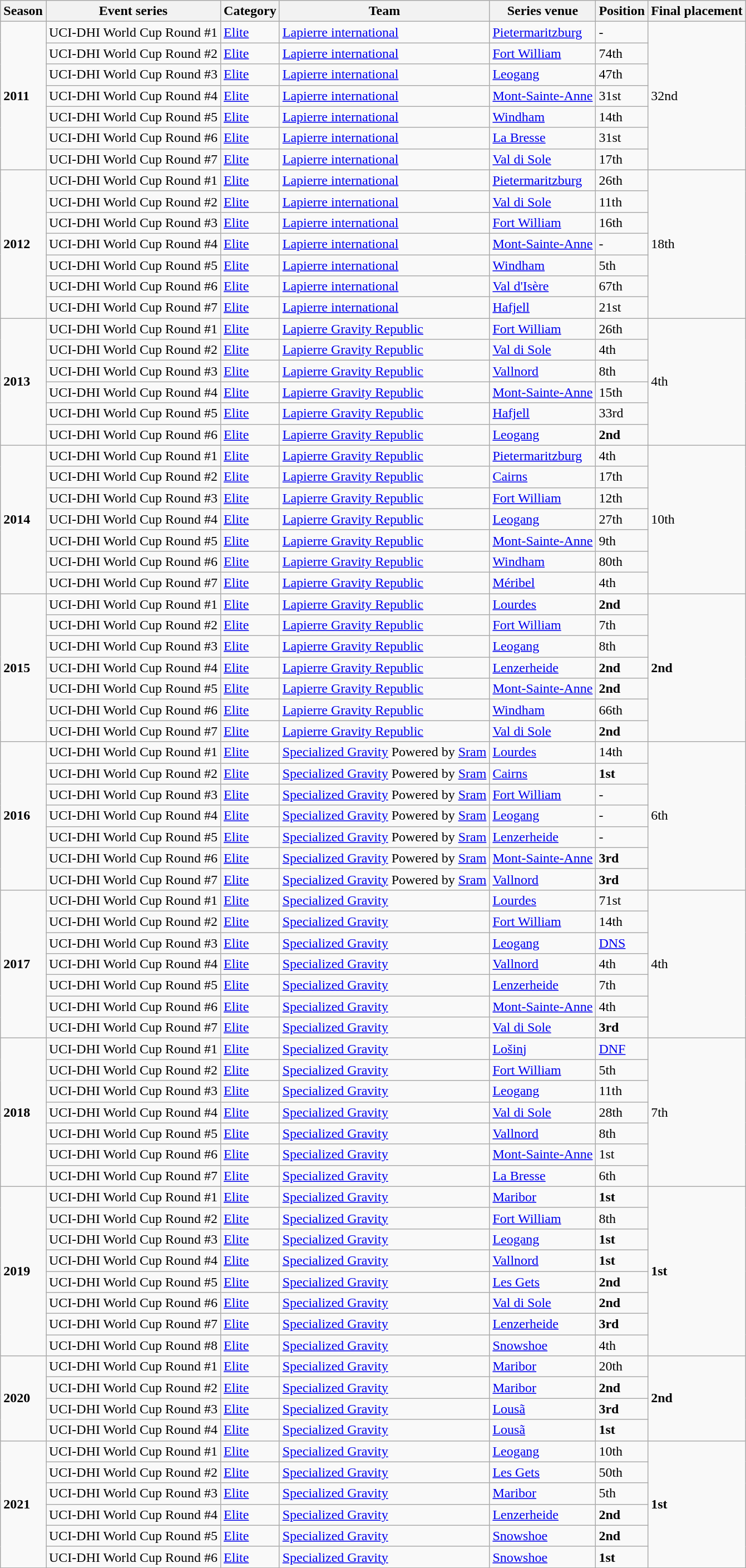<table class="wikitable">
<tr>
<th>Season</th>
<th>Event series</th>
<th>Category</th>
<th>Team</th>
<th>Series venue</th>
<th>Position</th>
<th>Final placement</th>
</tr>
<tr>
<td rowspan="7"><strong>2011</strong></td>
<td>UCI-DHI World Cup Round #1</td>
<td><a href='#'>Elite</a></td>
<td><a href='#'>Lapierre international</a></td>
<td><a href='#'>Pietermaritzburg</a></td>
<td>-</td>
<td rowspan="7">32nd</td>
</tr>
<tr>
<td>UCI-DHI World Cup Round #2</td>
<td><a href='#'>Elite</a></td>
<td><a href='#'>Lapierre international</a></td>
<td><a href='#'>Fort William</a></td>
<td>74th</td>
</tr>
<tr>
<td>UCI-DHI World Cup Round #3</td>
<td><a href='#'>Elite</a></td>
<td><a href='#'>Lapierre international</a></td>
<td><a href='#'>Leogang</a></td>
<td>47th</td>
</tr>
<tr>
<td>UCI-DHI World Cup Round #4</td>
<td><a href='#'>Elite</a></td>
<td><a href='#'>Lapierre international</a></td>
<td><a href='#'>Mont-Sainte-Anne</a></td>
<td>31st</td>
</tr>
<tr>
<td>UCI-DHI World Cup Round #5</td>
<td><a href='#'>Elite</a></td>
<td><a href='#'>Lapierre international</a></td>
<td><a href='#'>Windham</a></td>
<td>14th</td>
</tr>
<tr>
<td>UCI-DHI World Cup Round #6</td>
<td><a href='#'>Elite</a></td>
<td><a href='#'>Lapierre international</a></td>
<td><a href='#'>La Bresse</a></td>
<td>31st</td>
</tr>
<tr>
<td>UCI-DHI World Cup Round #7</td>
<td><a href='#'>Elite</a></td>
<td><a href='#'>Lapierre international</a></td>
<td><a href='#'>Val di Sole</a></td>
<td>17th</td>
</tr>
<tr>
<td rowspan="7"><strong>2012</strong></td>
<td>UCI-DHI World Cup Round #1</td>
<td><a href='#'>Elite</a></td>
<td><a href='#'>Lapierre international</a></td>
<td><a href='#'>Pietermaritzburg</a></td>
<td>26th</td>
<td rowspan="7">18th</td>
</tr>
<tr>
<td>UCI-DHI World Cup Round #2</td>
<td><a href='#'>Elite</a></td>
<td><a href='#'>Lapierre international</a></td>
<td><a href='#'>Val di Sole</a></td>
<td>11th</td>
</tr>
<tr>
<td>UCI-DHI World Cup Round #3</td>
<td><a href='#'>Elite</a></td>
<td><a href='#'>Lapierre international</a></td>
<td><a href='#'>Fort William</a></td>
<td>16th</td>
</tr>
<tr>
<td>UCI-DHI World Cup Round #4</td>
<td><a href='#'>Elite</a></td>
<td><a href='#'>Lapierre international</a></td>
<td><a href='#'>Mont-Sainte-Anne</a></td>
<td>-</td>
</tr>
<tr>
<td>UCI-DHI World Cup Round #5</td>
<td><a href='#'>Elite</a></td>
<td><a href='#'>Lapierre international</a></td>
<td><a href='#'>Windham</a></td>
<td>5th</td>
</tr>
<tr>
<td>UCI-DHI World Cup Round #6</td>
<td><a href='#'>Elite</a></td>
<td><a href='#'>Lapierre international</a></td>
<td><a href='#'>Val d'Isère</a></td>
<td>67th</td>
</tr>
<tr>
<td>UCI-DHI World Cup Round #7</td>
<td><a href='#'>Elite</a></td>
<td><a href='#'>Lapierre international</a></td>
<td><a href='#'>Hafjell</a></td>
<td>21st</td>
</tr>
<tr>
<td rowspan="6"><strong>2013</strong></td>
<td>UCI-DHI World Cup Round #1</td>
<td><a href='#'>Elite</a></td>
<td><a href='#'>Lapierre Gravity Republic</a></td>
<td><a href='#'>Fort William</a></td>
<td>26th</td>
<td rowspan="6">4th</td>
</tr>
<tr>
<td>UCI-DHI World Cup Round #2</td>
<td><a href='#'>Elite</a></td>
<td><a href='#'>Lapierre Gravity Republic</a></td>
<td><a href='#'>Val di Sole</a></td>
<td>4th</td>
</tr>
<tr>
<td>UCI-DHI World Cup Round #3</td>
<td><a href='#'>Elite</a></td>
<td><a href='#'>Lapierre Gravity Republic</a></td>
<td><a href='#'>Vallnord</a></td>
<td>8th</td>
</tr>
<tr>
<td>UCI-DHI World Cup Round #4</td>
<td><a href='#'>Elite</a></td>
<td><a href='#'>Lapierre Gravity Republic</a></td>
<td><a href='#'>Mont-Sainte-Anne</a></td>
<td>15th</td>
</tr>
<tr>
<td>UCI-DHI World Cup Round #5</td>
<td><a href='#'>Elite</a></td>
<td><a href='#'>Lapierre Gravity Republic</a></td>
<td><a href='#'>Hafjell</a></td>
<td>33rd</td>
</tr>
<tr>
<td>UCI-DHI World Cup Round #6</td>
<td><a href='#'>Elite</a></td>
<td><a href='#'>Lapierre Gravity Republic</a></td>
<td><a href='#'>Leogang</a></td>
<td><strong>2nd</strong></td>
</tr>
<tr>
<td rowspan="7"><strong>2014</strong></td>
<td>UCI-DHI World Cup Round #1</td>
<td><a href='#'>Elite</a></td>
<td><a href='#'>Lapierre Gravity Republic</a></td>
<td><a href='#'>Pietermaritzburg</a></td>
<td>4th</td>
<td rowspan="7">10th</td>
</tr>
<tr>
<td>UCI-DHI World Cup Round #2</td>
<td><a href='#'>Elite</a></td>
<td><a href='#'>Lapierre Gravity Republic</a></td>
<td><a href='#'>Cairns</a></td>
<td>17th</td>
</tr>
<tr>
<td>UCI-DHI World Cup Round #3</td>
<td><a href='#'>Elite</a></td>
<td><a href='#'>Lapierre Gravity Republic</a></td>
<td><a href='#'>Fort William</a></td>
<td>12th</td>
</tr>
<tr>
<td>UCI-DHI World Cup Round #4</td>
<td><a href='#'>Elite</a></td>
<td><a href='#'>Lapierre Gravity Republic</a></td>
<td><a href='#'>Leogang</a></td>
<td>27th</td>
</tr>
<tr>
<td>UCI-DHI World Cup Round #5</td>
<td><a href='#'>Elite</a></td>
<td><a href='#'>Lapierre Gravity Republic</a></td>
<td><a href='#'>Mont-Sainte-Anne</a></td>
<td>9th</td>
</tr>
<tr>
<td>UCI-DHI World Cup Round #6</td>
<td><a href='#'>Elite</a></td>
<td><a href='#'>Lapierre Gravity Republic</a></td>
<td><a href='#'>Windham</a></td>
<td>80th</td>
</tr>
<tr>
<td>UCI-DHI World Cup Round #7</td>
<td><a href='#'>Elite</a></td>
<td><a href='#'>Lapierre Gravity Republic</a></td>
<td><a href='#'>Méribel</a></td>
<td>4th</td>
</tr>
<tr>
<td rowspan="7"><strong>2015</strong></td>
<td>UCI-DHI World Cup Round #1</td>
<td><a href='#'>Elite</a></td>
<td><a href='#'>Lapierre Gravity Republic</a></td>
<td><a href='#'>Lourdes</a></td>
<td><strong>2nd</strong></td>
<td rowspan="7"><strong>2nd</strong></td>
</tr>
<tr>
<td>UCI-DHI World Cup Round #2</td>
<td><a href='#'>Elite</a></td>
<td><a href='#'>Lapierre Gravity Republic</a></td>
<td><a href='#'>Fort William</a></td>
<td>7th</td>
</tr>
<tr>
<td>UCI-DHI World Cup Round #3</td>
<td><a href='#'>Elite</a></td>
<td><a href='#'>Lapierre Gravity Republic</a></td>
<td><a href='#'>Leogang</a></td>
<td>8th</td>
</tr>
<tr>
<td>UCI-DHI World Cup Round #4</td>
<td><a href='#'>Elite</a></td>
<td><a href='#'>Lapierre Gravity Republic</a></td>
<td><a href='#'>Lenzerheide</a></td>
<td><strong>2nd</strong></td>
</tr>
<tr>
<td>UCI-DHI World Cup Round #5</td>
<td><a href='#'>Elite</a></td>
<td><a href='#'>Lapierre Gravity Republic</a></td>
<td><a href='#'>Mont-Sainte-Anne</a></td>
<td><strong>2nd</strong></td>
</tr>
<tr>
<td>UCI-DHI World Cup Round #6</td>
<td><a href='#'>Elite</a></td>
<td><a href='#'>Lapierre Gravity Republic</a></td>
<td><a href='#'>Windham</a></td>
<td>66th</td>
</tr>
<tr>
<td>UCI-DHI World Cup Round #7</td>
<td><a href='#'>Elite</a></td>
<td><a href='#'>Lapierre Gravity Republic</a></td>
<td><a href='#'>Val di Sole</a></td>
<td><strong>2nd</strong></td>
</tr>
<tr>
<td rowspan="7"><strong>2016</strong></td>
<td>UCI-DHI World Cup Round #1</td>
<td><a href='#'>Elite</a></td>
<td><a href='#'>Specialized Gravity</a> Powered by <a href='#'>Sram</a></td>
<td><a href='#'>Lourdes</a></td>
<td>14th</td>
<td rowspan="7">6th</td>
</tr>
<tr>
<td>UCI-DHI World Cup Round #2</td>
<td><a href='#'>Elite</a></td>
<td><a href='#'>Specialized Gravity</a> Powered by <a href='#'>Sram</a></td>
<td><a href='#'>Cairns</a></td>
<td><strong>1st</strong></td>
</tr>
<tr>
<td>UCI-DHI World Cup Round #3</td>
<td><a href='#'>Elite</a></td>
<td><a href='#'>Specialized Gravity</a> Powered by <a href='#'>Sram</a></td>
<td><a href='#'>Fort William</a></td>
<td>-</td>
</tr>
<tr>
<td>UCI-DHI World Cup Round #4</td>
<td><a href='#'>Elite</a></td>
<td><a href='#'>Specialized Gravity</a> Powered by <a href='#'>Sram</a></td>
<td><a href='#'>Leogang</a></td>
<td>-</td>
</tr>
<tr>
<td>UCI-DHI World Cup Round #5</td>
<td><a href='#'>Elite</a></td>
<td><a href='#'>Specialized Gravity</a> Powered by <a href='#'>Sram</a></td>
<td><a href='#'>Lenzerheide</a></td>
<td>-</td>
</tr>
<tr>
<td>UCI-DHI World Cup Round #6</td>
<td><a href='#'>Elite</a></td>
<td><a href='#'>Specialized Gravity</a> Powered by <a href='#'>Sram</a></td>
<td><a href='#'>Mont-Sainte-Anne</a></td>
<td><strong>3rd</strong></td>
</tr>
<tr>
<td>UCI-DHI World Cup Round #7</td>
<td><a href='#'>Elite</a></td>
<td><a href='#'>Specialized Gravity</a> Powered by <a href='#'>Sram</a></td>
<td><a href='#'>Vallnord</a></td>
<td><strong>3rd</strong></td>
</tr>
<tr>
<td rowspan="7"><strong>2017</strong></td>
<td>UCI-DHI World Cup Round #1</td>
<td><a href='#'>Elite</a></td>
<td><a href='#'>Specialized Gravity</a></td>
<td><a href='#'>Lourdes</a></td>
<td>71st</td>
<td rowspan="7">4th</td>
</tr>
<tr>
<td>UCI-DHI World Cup Round #2</td>
<td><a href='#'>Elite</a></td>
<td><a href='#'>Specialized Gravity</a></td>
<td><a href='#'>Fort William</a></td>
<td>14th</td>
</tr>
<tr>
<td>UCI-DHI World Cup Round #3</td>
<td><a href='#'>Elite</a></td>
<td><a href='#'>Specialized Gravity</a></td>
<td><a href='#'>Leogang</a></td>
<td><a href='#'>DNS</a></td>
</tr>
<tr>
<td>UCI-DHI World Cup Round #4</td>
<td><a href='#'>Elite</a></td>
<td><a href='#'>Specialized Gravity</a></td>
<td><a href='#'>Vallnord</a></td>
<td>4th</td>
</tr>
<tr>
<td>UCI-DHI World Cup Round #5</td>
<td><a href='#'>Elite</a></td>
<td><a href='#'>Specialized Gravity</a></td>
<td><a href='#'>Lenzerheide</a></td>
<td>7th</td>
</tr>
<tr>
<td>UCI-DHI World Cup Round #6</td>
<td><a href='#'>Elite</a></td>
<td><a href='#'>Specialized Gravity</a></td>
<td><a href='#'>Mont-Sainte-Anne</a></td>
<td>4th</td>
</tr>
<tr>
<td>UCI-DHI World Cup Round #7</td>
<td><a href='#'>Elite</a></td>
<td><a href='#'>Specialized Gravity</a></td>
<td><a href='#'>Val di Sole</a></td>
<td><strong>3rd</strong></td>
</tr>
<tr>
<td rowspan="7"><strong>2018</strong></td>
<td>UCI-DHI World Cup Round #1</td>
<td><a href='#'>Elite</a></td>
<td><a href='#'>Specialized Gravity</a></td>
<td><a href='#'>Lošinj</a></td>
<td><a href='#'>DNF</a></td>
<td rowspan="7">7th</td>
</tr>
<tr>
<td>UCI-DHI World Cup Round #2</td>
<td><a href='#'>Elite</a></td>
<td><a href='#'>Specialized Gravity</a></td>
<td><a href='#'>Fort William</a></td>
<td>5th</td>
</tr>
<tr>
<td>UCI-DHI World Cup Round #3</td>
<td><a href='#'>Elite</a></td>
<td><a href='#'>Specialized Gravity</a></td>
<td><a href='#'>Leogang</a></td>
<td>11th</td>
</tr>
<tr>
<td>UCI-DHI World Cup Round #4</td>
<td><a href='#'>Elite</a></td>
<td><a href='#'>Specialized Gravity</a></td>
<td><a href='#'>Val di Sole</a></td>
<td>28th</td>
</tr>
<tr>
<td>UCI-DHI World Cup Round #5</td>
<td><a href='#'>Elite</a></td>
<td><a href='#'>Specialized Gravity</a></td>
<td><a href='#'>Vallnord</a></td>
<td>8th</td>
</tr>
<tr>
<td>UCI-DHI World Cup Round #6</td>
<td><a href='#'>Elite</a></td>
<td><a href='#'>Specialized Gravity</a></td>
<td><a href='#'>Mont-Sainte-Anne</a></td>
<td>1st</td>
</tr>
<tr>
<td>UCI-DHI World Cup Round #7</td>
<td><a href='#'>Elite</a></td>
<td><a href='#'>Specialized Gravity</a></td>
<td><a href='#'>La Bresse</a></td>
<td>6th</td>
</tr>
<tr>
<td rowspan="8"><strong>2019</strong></td>
<td>UCI-DHI World Cup Round #1</td>
<td><a href='#'>Elite</a></td>
<td><a href='#'>Specialized Gravity</a></td>
<td><a href='#'>Maribor</a></td>
<td><strong>1st</strong></td>
<td rowspan="8"><strong>1st</strong></td>
</tr>
<tr>
<td>UCI-DHI World Cup Round #2</td>
<td><a href='#'>Elite</a></td>
<td><a href='#'>Specialized Gravity</a></td>
<td><a href='#'>Fort William</a></td>
<td>8th</td>
</tr>
<tr>
<td>UCI-DHI World Cup Round #3</td>
<td><a href='#'>Elite</a></td>
<td><a href='#'>Specialized Gravity</a></td>
<td><a href='#'>Leogang</a></td>
<td><strong>1st</strong></td>
</tr>
<tr>
<td>UCI-DHI World Cup Round #4</td>
<td><a href='#'>Elite</a></td>
<td><a href='#'>Specialized Gravity</a></td>
<td><a href='#'>Vallnord</a></td>
<td><strong>1st</strong></td>
</tr>
<tr>
<td>UCI-DHI World Cup Round #5</td>
<td><a href='#'>Elite</a></td>
<td><a href='#'>Specialized Gravity</a></td>
<td><a href='#'>Les Gets</a></td>
<td><strong>2nd</strong></td>
</tr>
<tr>
<td>UCI-DHI World Cup Round #6</td>
<td><a href='#'>Elite</a></td>
<td><a href='#'>Specialized Gravity</a></td>
<td><a href='#'>Val di Sole</a></td>
<td><strong>2nd</strong></td>
</tr>
<tr>
<td>UCI-DHI World Cup Round #7</td>
<td><a href='#'>Elite</a></td>
<td><a href='#'>Specialized Gravity</a></td>
<td><a href='#'>Lenzerheide</a></td>
<td><strong>3rd</strong></td>
</tr>
<tr>
<td>UCI-DHI World Cup Round #8</td>
<td><a href='#'>Elite</a></td>
<td><a href='#'>Specialized Gravity</a></td>
<td><a href='#'>Snowshoe</a></td>
<td>4th</td>
</tr>
<tr>
<td rowspan="4"><strong>2020</strong></td>
<td>UCI-DHI World Cup Round #1</td>
<td><a href='#'>Elite</a></td>
<td><a href='#'>Specialized Gravity</a></td>
<td><a href='#'>Maribor</a></td>
<td>20th</td>
<td rowspan="4"><strong>2nd</strong></td>
</tr>
<tr>
<td>UCI-DHI World Cup Round #2</td>
<td><a href='#'>Elite</a></td>
<td><a href='#'>Specialized Gravity</a></td>
<td><a href='#'>Maribor</a></td>
<td><strong>2nd</strong></td>
</tr>
<tr>
<td>UCI-DHI World Cup Round #3</td>
<td><a href='#'>Elite</a></td>
<td><a href='#'>Specialized Gravity</a></td>
<td><a href='#'>Lousã</a></td>
<td><strong>3rd</strong></td>
</tr>
<tr>
<td>UCI-DHI World Cup Round #4</td>
<td><a href='#'>Elite</a></td>
<td><a href='#'>Specialized Gravity</a></td>
<td><a href='#'>Lousã</a></td>
<td><strong>1st</strong></td>
</tr>
<tr>
<td rowspan="6"><strong>2021</strong></td>
<td>UCI-DHI World Cup Round #1</td>
<td><a href='#'>Elite</a></td>
<td><a href='#'>Specialized Gravity</a></td>
<td> <a href='#'>Leogang</a></td>
<td>10th</td>
<td rowspan="6"><strong>1st</strong></td>
</tr>
<tr>
<td>UCI-DHI World Cup Round #2</td>
<td><a href='#'>Elite</a></td>
<td><a href='#'>Specialized Gravity</a></td>
<td> <a href='#'>Les Gets</a></td>
<td>50th</td>
</tr>
<tr>
<td>UCI-DHI World Cup Round #3</td>
<td><a href='#'>Elite</a></td>
<td><a href='#'>Specialized Gravity</a></td>
<td> <a href='#'>Maribor</a></td>
<td>5th</td>
</tr>
<tr>
<td>UCI-DHI World Cup Round #4</td>
<td><a href='#'>Elite</a></td>
<td><a href='#'>Specialized Gravity</a></td>
<td> <a href='#'>Lenzerheide</a></td>
<td><strong>2nd</strong></td>
</tr>
<tr>
<td>UCI-DHI World Cup Round #5</td>
<td><a href='#'>Elite</a></td>
<td><a href='#'>Specialized Gravity</a></td>
<td> <a href='#'>Snowshoe</a></td>
<td><strong>2nd</strong></td>
</tr>
<tr>
<td>UCI-DHI World Cup Round #6</td>
<td><a href='#'>Elite</a></td>
<td><a href='#'>Specialized Gravity</a></td>
<td> <a href='#'>Snowshoe</a></td>
<td><strong>1st</strong></td>
</tr>
</table>
